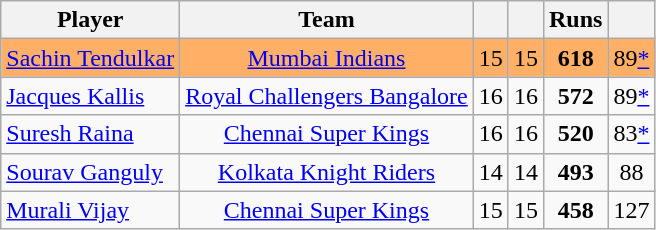<table class="wikitable" style="text-align:center;">
<tr>
<th>Player</th>
<th>Team</th>
<th></th>
<th></th>
<th>Runs</th>
<th></th>
</tr>
<tr style="background:#ffaf66">
<td style="text-align:left"><a href='#'>Sachin Tendulkar</a></td>
<td><a href='#'>Mumbai Indians</a></td>
<td>15</td>
<td>15</td>
<td><strong>618</strong></td>
<td>89<a href='#'>*</a></td>
</tr>
<tr>
<td style="text-align:left"><a href='#'>Jacques Kallis</a></td>
<td><a href='#'>Royal Challengers Bangalore</a></td>
<td>16</td>
<td>16</td>
<td><strong>572</strong></td>
<td>89<a href='#'>*</a></td>
</tr>
<tr>
<td style="text-align:left"><a href='#'>Suresh Raina</a></td>
<td><a href='#'>Chennai Super Kings</a></td>
<td>16</td>
<td>16</td>
<td><strong>520</strong></td>
<td>83<a href='#'>*</a></td>
</tr>
<tr>
<td style="text-align:left"><a href='#'>Sourav Ganguly</a></td>
<td><a href='#'>Kolkata Knight Riders</a></td>
<td>14</td>
<td>14</td>
<td><strong>493</strong></td>
<td>88</td>
</tr>
<tr>
<td style="text-align:left"><a href='#'>Murali Vijay</a></td>
<td><a href='#'>Chennai Super Kings</a></td>
<td>15</td>
<td>15</td>
<td><strong>458</strong></td>
<td>127</td>
</tr>
</table>
